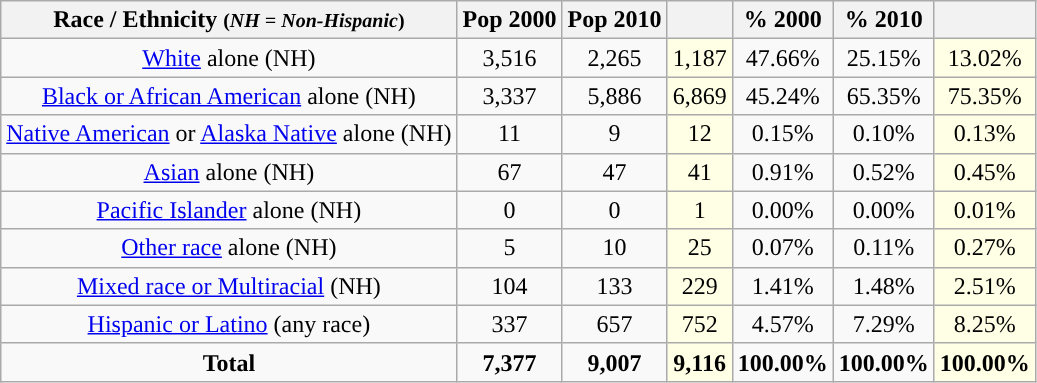<table class="wikitable" style="text-align:center;">
<tr>
<th>Race / Ethnicity <small>(<em>NH = Non-Hispanic</em>)</small></th>
<th>Pop 2000</th>
<th>Pop 2010</th>
<th></th>
<th>% 2000</th>
<th>% 2010</th>
<th></th>
</tr>
<tr>
<td><a href='#'>White</a> alone (NH)</td>
<td>3,516</td>
<td>2,265</td>
<td style='background: #ffffe6;'>1,187</td>
<td>47.66%</td>
<td>25.15%</td>
<td style='background: #ffffe6;'>13.02%</td>
</tr>
<tr>
<td><a href='#'>Black or African American</a> alone (NH)</td>
<td>3,337</td>
<td>5,886</td>
<td style='background: #ffffe6;'>6,869</td>
<td>45.24%</td>
<td>65.35%</td>
<td style='background: #ffffe6;'>75.35%</td>
</tr>
<tr>
<td><a href='#'>Native American</a> or <a href='#'>Alaska Native</a> alone (NH)</td>
<td>11</td>
<td>9</td>
<td style='background: #ffffe6;'>12</td>
<td>0.15%</td>
<td>0.10%</td>
<td style='background: #ffffe6;'>0.13%</td>
</tr>
<tr>
<td><a href='#'>Asian</a> alone (NH)</td>
<td>67</td>
<td>47</td>
<td style='background: #ffffe6;'>41</td>
<td>0.91%</td>
<td>0.52%</td>
<td style='background: #ffffe6;'>0.45%</td>
</tr>
<tr>
<td><a href='#'>Pacific Islander</a> alone (NH)</td>
<td>0</td>
<td>0</td>
<td style='background: #ffffe6;'>1</td>
<td>0.00%</td>
<td>0.00%</td>
<td style='background: #ffffe6;'>0.01%</td>
</tr>
<tr>
<td><a href='#'>Other race</a> alone (NH)</td>
<td>5</td>
<td>10</td>
<td style='background: #ffffe6;'>25</td>
<td>0.07%</td>
<td>0.11%</td>
<td style='background: #ffffe6;'>0.27%</td>
</tr>
<tr>
<td><a href='#'>Mixed race or Multiracial</a> (NH)</td>
<td>104</td>
<td>133</td>
<td style='background: #ffffe6;'>229</td>
<td>1.41%</td>
<td>1.48%</td>
<td style='background: #ffffe6;'>2.51%</td>
</tr>
<tr>
<td><a href='#'>Hispanic or Latino</a> (any race)</td>
<td>337</td>
<td>657</td>
<td style='background: #ffffe6;'>752</td>
<td>4.57%</td>
<td>7.29%</td>
<td style='background: #ffffe6;'>8.25%</td>
</tr>
<tr>
<td><strong>Total</strong></td>
<td><strong>7,377</strong></td>
<td><strong>9,007</strong></td>
<td style='background: #ffffe6;'><strong>9,116</strong></td>
<td><strong>100.00%</strong></td>
<td><strong>100.00%</strong></td>
<td style='background: #ffffe6;'><strong>100.00%</strong></td>
</tr>
</table>
